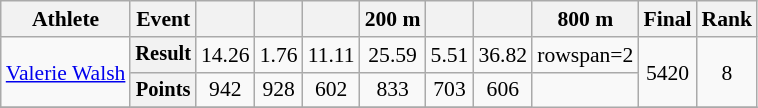<table class=wikitable style=font-size:90%;text-align:center>
<tr>
<th>Athlete</th>
<th>Event</th>
<th></th>
<th></th>
<th></th>
<th>200 m</th>
<th></th>
<th></th>
<th>800 m</th>
<th>Final</th>
<th>Rank</th>
</tr>
<tr>
<td align=left rowspan=2><a href='#'>Valerie Walsh</a></td>
<th style=font-size:95%>Result</th>
<td>14.26</td>
<td>1.76</td>
<td>11.11</td>
<td>25.59</td>
<td>5.51</td>
<td>36.82</td>
<td>rowspan=2 </td>
<td rowspan=2>5420</td>
<td rowspan=2>8</td>
</tr>
<tr>
<th style=font-size:95%>Points</th>
<td>942</td>
<td>928</td>
<td>602</td>
<td>833</td>
<td>703</td>
<td>606</td>
</tr>
<tr>
</tr>
</table>
